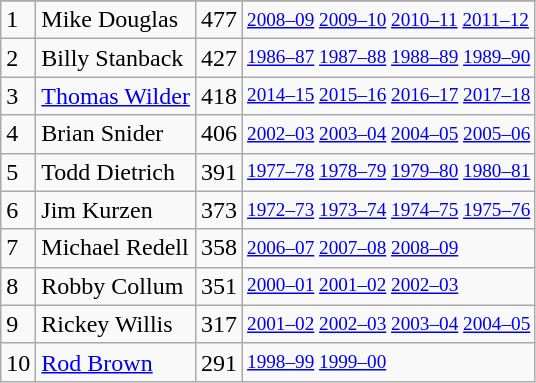<table class="wikitable">
<tr>
</tr>
<tr>
<td>1</td>
<td>Mike Douglas</td>
<td>477</td>
<td style="font-size:80%;"><a href='#'>2008–09</a> <a href='#'>2009–10</a> <a href='#'>2010–11</a> <a href='#'>2011–12</a></td>
</tr>
<tr>
<td>2</td>
<td>Billy Stanback</td>
<td>427</td>
<td style="font-size:80%;"><a href='#'>1986–87</a> <a href='#'>1987–88</a> <a href='#'>1988–89</a> <a href='#'>1989–90</a></td>
</tr>
<tr>
<td>3</td>
<td><a href='#'>Thomas Wilder</a></td>
<td>418</td>
<td style="font-size:80%;"><a href='#'>2014–15</a> <a href='#'>2015–16</a> <a href='#'>2016–17</a> <a href='#'>2017–18</a></td>
</tr>
<tr>
<td>4</td>
<td>Brian Snider</td>
<td>406</td>
<td style="font-size:80%;"><a href='#'>2002–03</a> <a href='#'>2003–04</a> <a href='#'>2004–05</a> <a href='#'>2005–06</a></td>
</tr>
<tr>
<td>5</td>
<td>Todd Dietrich</td>
<td>391</td>
<td style="font-size:80%;"><a href='#'>1977–78</a> <a href='#'>1978–79</a> <a href='#'>1979–80</a> <a href='#'>1980–81</a></td>
</tr>
<tr>
<td>6</td>
<td>Jim Kurzen</td>
<td>373</td>
<td style="font-size:80%;"><a href='#'>1972–73</a> <a href='#'>1973–74</a> <a href='#'>1974–75</a> <a href='#'>1975–76</a></td>
</tr>
<tr>
<td>7</td>
<td>Michael Redell</td>
<td>358</td>
<td style="font-size:80%;"><a href='#'>2006–07</a> <a href='#'>2007–08</a> <a href='#'>2008–09</a></td>
</tr>
<tr>
<td>8</td>
<td>Robby Collum</td>
<td>351</td>
<td style="font-size:80%;"><a href='#'>2000–01</a> <a href='#'>2001–02</a> <a href='#'>2002–03</a></td>
</tr>
<tr>
<td>9</td>
<td>Rickey Willis</td>
<td>317</td>
<td style="font-size:80%;"><a href='#'>2001–02</a> <a href='#'>2002–03</a> <a href='#'>2003–04</a> <a href='#'>2004–05</a></td>
</tr>
<tr>
<td>10</td>
<td><a href='#'>Rod Brown</a></td>
<td>291</td>
<td style="font-size:80%;"><a href='#'>1998–99</a> <a href='#'>1999–00</a></td>
</tr>
</table>
